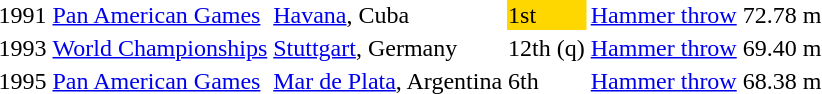<table>
<tr>
<td>1991</td>
<td><a href='#'>Pan American Games</a></td>
<td><a href='#'>Havana</a>, Cuba</td>
<td bgcolor=gold>1st</td>
<td><a href='#'>Hammer throw</a></td>
<td>72.78 m</td>
</tr>
<tr>
<td>1993</td>
<td><a href='#'>World Championships</a></td>
<td><a href='#'>Stuttgart</a>, Germany</td>
<td>12th (q)</td>
<td><a href='#'>Hammer throw</a></td>
<td>69.40 m</td>
</tr>
<tr>
<td>1995</td>
<td><a href='#'>Pan American Games</a></td>
<td><a href='#'>Mar de Plata</a>, Argentina</td>
<td>6th</td>
<td><a href='#'>Hammer throw</a></td>
<td>68.38 m</td>
</tr>
</table>
